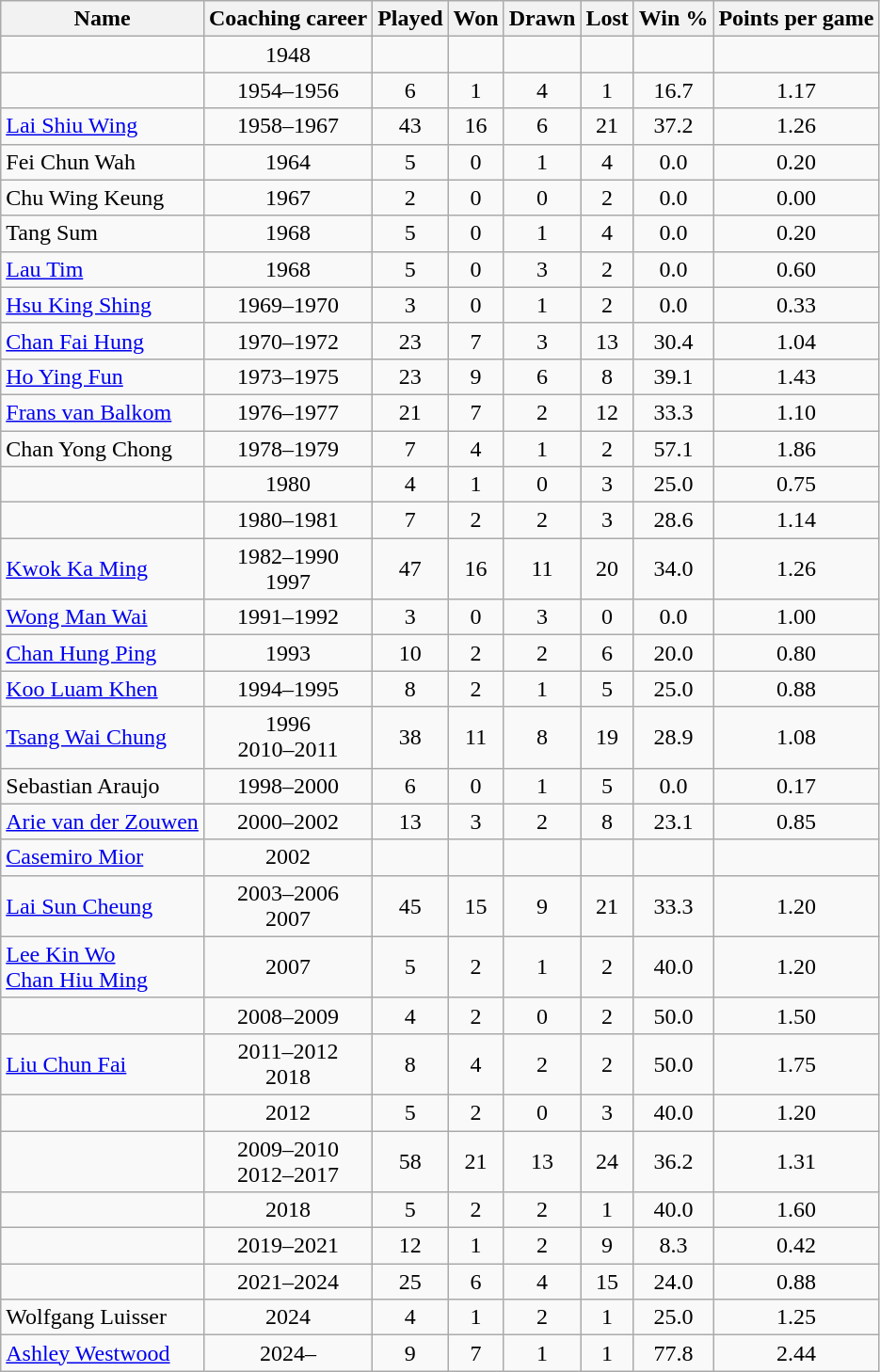<table class="wikitable sortable collapsible collapsed" style="text-align:center;">
<tr>
<th>Name</th>
<th>Coaching career</th>
<th>Played</th>
<th>Won</th>
<th>Drawn</th>
<th>Lost</th>
<th>Win %</th>
<th>Points per game</th>
</tr>
<tr>
<td style="text-align: left;"> </td>
<td>1948</td>
<td></td>
<td></td>
<td></td>
<td></td>
<td></td>
<td></td>
</tr>
<tr>
<td style="text-align: left;"> </td>
<td>1954–1956</td>
<td>6</td>
<td>1</td>
<td>4</td>
<td>1</td>
<td>16.7</td>
<td>1.17</td>
</tr>
<tr>
<td style="text-align: left;"> <a href='#'>Lai Shiu Wing</a></td>
<td>1958–1967</td>
<td>43</td>
<td>16</td>
<td>6</td>
<td>21</td>
<td>37.2</td>
<td>1.26</td>
</tr>
<tr>
<td style="text-align: left;"> Fei Chun Wah</td>
<td>1964</td>
<td>5</td>
<td>0</td>
<td>1</td>
<td>4</td>
<td>0.0</td>
<td>0.20</td>
</tr>
<tr>
<td style="text-align: left;"> Chu Wing Keung</td>
<td>1967</td>
<td>2</td>
<td>0</td>
<td>0</td>
<td>2</td>
<td>0.0</td>
<td>0.00</td>
</tr>
<tr>
<td style="text-align: left;"> Tang Sum</td>
<td>1968</td>
<td>5</td>
<td>0</td>
<td>1</td>
<td>4</td>
<td>0.0</td>
<td>0.20</td>
</tr>
<tr>
<td style="text-align: left;"> <a href='#'>Lau Tim</a></td>
<td>1968</td>
<td>5</td>
<td>0</td>
<td>3</td>
<td>2</td>
<td>0.0</td>
<td>0.60</td>
</tr>
<tr>
<td style="text-align: left;"> <a href='#'>Hsu King Shing</a></td>
<td>1969–1970</td>
<td>3</td>
<td>0</td>
<td>1</td>
<td>2</td>
<td>0.0</td>
<td>0.33</td>
</tr>
<tr>
<td style="text-align: left;"> <a href='#'>Chan Fai Hung</a></td>
<td>1970–1972</td>
<td>23</td>
<td>7</td>
<td>3</td>
<td>13</td>
<td>30.4</td>
<td>1.04</td>
</tr>
<tr>
<td style="text-align: left;"> <a href='#'>Ho Ying Fun</a></td>
<td>1973–1975</td>
<td>23</td>
<td>9</td>
<td>6</td>
<td>8</td>
<td>39.1</td>
<td>1.43</td>
</tr>
<tr>
<td style="text-align: left;"> <a href='#'>Frans van Balkom</a></td>
<td>1976–1977</td>
<td>21</td>
<td>7</td>
<td>2</td>
<td>12</td>
<td>33.3</td>
<td>1.10</td>
</tr>
<tr>
<td style="text-align: left;"> Chan Yong Chong</td>
<td>1978–1979</td>
<td>7</td>
<td>4</td>
<td>1</td>
<td>2</td>
<td>57.1</td>
<td>1.86</td>
</tr>
<tr>
<td style="text-align: left;"> </td>
<td>1980</td>
<td>4</td>
<td>1</td>
<td>0</td>
<td>3</td>
<td>25.0</td>
<td>0.75</td>
</tr>
<tr>
<td style="text-align: left;"> </td>
<td>1980–1981</td>
<td>7</td>
<td>2</td>
<td>2</td>
<td>3</td>
<td>28.6</td>
<td>1.14</td>
</tr>
<tr>
<td style="text-align: left;"> <a href='#'>Kwok Ka Ming</a></td>
<td>1982–1990<br>1997</td>
<td>47</td>
<td>16</td>
<td>11</td>
<td>20</td>
<td>34.0</td>
<td>1.26</td>
</tr>
<tr>
<td style="text-align: left;"> <a href='#'>Wong Man Wai</a></td>
<td>1991–1992</td>
<td>3</td>
<td>0</td>
<td>3</td>
<td>0</td>
<td>0.0</td>
<td>1.00</td>
</tr>
<tr>
<td style="text-align: left;"> <a href='#'>Chan Hung Ping</a></td>
<td>1993</td>
<td>10</td>
<td>2</td>
<td>2</td>
<td>6</td>
<td>20.0</td>
<td>0.80</td>
</tr>
<tr>
<td style="text-align: left;"> <a href='#'>Koo Luam Khen</a></td>
<td>1994–1995</td>
<td>8</td>
<td>2</td>
<td>1</td>
<td>5</td>
<td>25.0</td>
<td>0.88</td>
</tr>
<tr>
<td style="text-align: left;"> <a href='#'>Tsang Wai Chung</a></td>
<td>1996<br>2010–2011</td>
<td>38</td>
<td>11</td>
<td>8</td>
<td>19</td>
<td>28.9</td>
<td>1.08</td>
</tr>
<tr>
<td style="text-align: left;"> Sebastian Araujo</td>
<td>1998–2000</td>
<td>6</td>
<td>0</td>
<td>1</td>
<td>5</td>
<td>0.0</td>
<td>0.17</td>
</tr>
<tr>
<td style="text-align: left;"> <a href='#'>Arie van der Zouwen</a></td>
<td>2000–2002</td>
<td>13</td>
<td>3</td>
<td>2</td>
<td>8</td>
<td>23.1</td>
<td>0.85</td>
</tr>
<tr>
<td style="text-align: left;"> <a href='#'>Casemiro Mior</a></td>
<td>2002</td>
<td></td>
<td></td>
<td></td>
<td></td>
<td></td>
<td></td>
</tr>
<tr>
<td style="text-align: left;"> <a href='#'>Lai Sun Cheung</a></td>
<td>2003–2006<br>2007</td>
<td>45</td>
<td>15</td>
<td>9</td>
<td>21</td>
<td>33.3</td>
<td>1.20</td>
</tr>
<tr>
<td style="text-align: left;"> <a href='#'>Lee Kin Wo</a><br> <a href='#'>Chan Hiu Ming</a></td>
<td>2007</td>
<td>5</td>
<td>2</td>
<td>1</td>
<td>2</td>
<td>40.0</td>
<td>1.20</td>
</tr>
<tr>
<td style="text-align: left;"> <br> </td>
<td>2008–2009</td>
<td>4</td>
<td>2</td>
<td>0</td>
<td>2</td>
<td>50.0</td>
<td>1.50</td>
</tr>
<tr>
<td style="text-align: left;"> <a href='#'>Liu Chun Fai</a></td>
<td>2011–2012<br>2018</td>
<td>8</td>
<td>4</td>
<td>2</td>
<td>2</td>
<td>50.0</td>
<td>1.75</td>
</tr>
<tr>
<td style="text-align: left;"> </td>
<td>2012</td>
<td>5</td>
<td>2</td>
<td>0</td>
<td>3</td>
<td>40.0</td>
<td>1.20</td>
</tr>
<tr>
<td style="text-align: left;"> </td>
<td>2009–2010<br>2012–2017</td>
<td>58</td>
<td>21</td>
<td>13</td>
<td>24</td>
<td>36.2</td>
<td>1.31</td>
</tr>
<tr>
<td style="text-align: left;"> </td>
<td>2018</td>
<td>5</td>
<td>2</td>
<td>2</td>
<td>1</td>
<td>40.0</td>
<td>1.60</td>
</tr>
<tr>
<td style="text-align: left;"> </td>
<td>2019–2021</td>
<td>12</td>
<td>1</td>
<td>2</td>
<td>9</td>
<td>8.3</td>
<td>0.42</td>
</tr>
<tr>
<td style="text-align: left;"> </td>
<td>2021–2024</td>
<td>25</td>
<td>6</td>
<td>4</td>
<td>15</td>
<td>24.0</td>
<td>0.88</td>
</tr>
<tr>
<td style="text-align: left;"> Wolfgang Luisser</td>
<td>2024</td>
<td>4</td>
<td>1</td>
<td>2</td>
<td>1</td>
<td>25.0</td>
<td>1.25</td>
</tr>
<tr>
<td style="text-align: left;"> <a href='#'>Ashley Westwood</a></td>
<td>2024–</td>
<td>9</td>
<td>7</td>
<td>1</td>
<td>1</td>
<td>77.8</td>
<td>2.44</td>
</tr>
</table>
